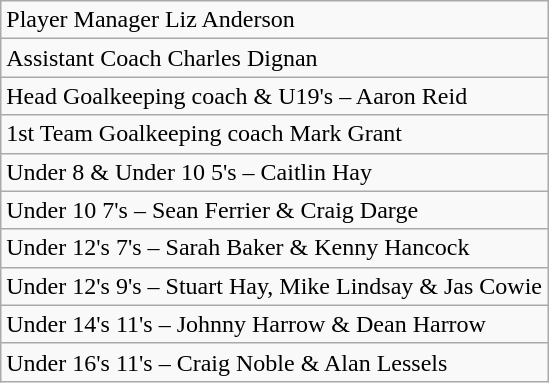<table class="wikitable">
<tr>
<td>Player Manager Liz Anderson</td>
</tr>
<tr>
<td>Assistant Coach Charles Dignan</td>
</tr>
<tr>
<td>Head Goalkeeping coach & U19's – Aaron Reid</td>
</tr>
<tr>
<td>1st Team Goalkeeping coach Mark Grant</td>
</tr>
<tr>
<td>Under 8 & Under 10 5's – Caitlin Hay</td>
</tr>
<tr>
<td>Under 10 7's – Sean Ferrier & Craig Darge</td>
</tr>
<tr>
<td>Under 12's 7's – Sarah Baker & Kenny Hancock</td>
</tr>
<tr>
<td>Under 12's 9's – Stuart Hay, Mike Lindsay & Jas Cowie</td>
</tr>
<tr>
<td>Under 14's 11's – Johnny Harrow & Dean Harrow</td>
</tr>
<tr>
<td>Under 16's 11's – Craig Noble & Alan Lessels</td>
</tr>
</table>
